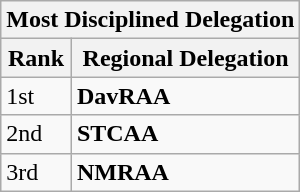<table class="wikitable sortable">
<tr>
<th colspan=5>Most Disciplined Delegation</th>
</tr>
<tr>
<th>Rank</th>
<th>Regional Delegation</th>
</tr>
<tr>
<td>1st</td>
<td> <strong>DavRAA</strong></td>
</tr>
<tr>
<td>2nd</td>
<td> <strong>STCAA</strong></td>
</tr>
<tr>
<td>3rd</td>
<td> <strong>NMRAA</strong></td>
</tr>
</table>
